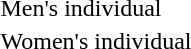<table>
<tr>
<td>Men's individual</td>
<td></td>
<td></td>
<td></td>
</tr>
<tr>
<td>Women's individual</td>
<td></td>
<td></td>
<td></td>
</tr>
</table>
